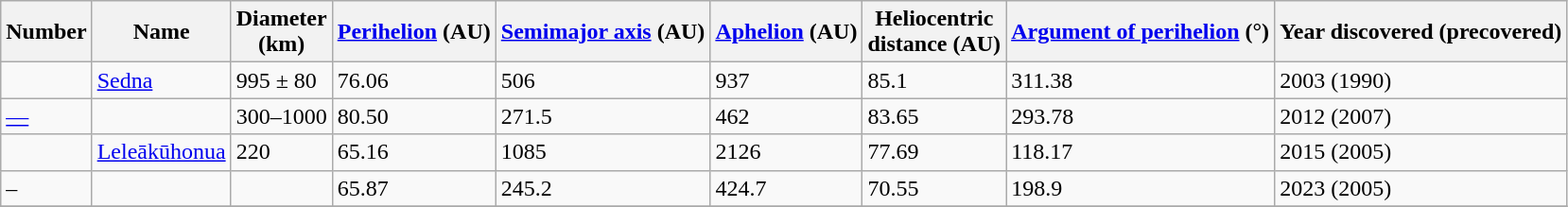<table class="wikitable sortable">
<tr>
<th data-sort-type="number">Number</th>
<th>Name</th>
<th data-sort-type="number">Diameter<br>(km)</th>
<th data-sort-type="number"><a href='#'>Perihelion</a> (AU)</th>
<th data-sort-type="number"><a href='#'>Semimajor axis</a> (AU)</th>
<th data-sort-type="number"><a href='#'>Aphelion</a> (AU)</th>
<th data-sort-type="number">Heliocentric<br>distance (AU)</th>
<th data-sort-type="number"><a href='#'>Argument of perihelion</a> (°)</th>
<th data-sort-type="number">Year discovered (precovered)</th>
</tr>
<tr>
<td></td>
<td><a href='#'>Sedna</a></td>
<td>995 ± 80</td>
<td>76.06</td>
<td>506</td>
<td>937</td>
<td>85.1</td>
<td>311.38</td>
<td>2003 (1990)</td>
</tr>
<tr>
<td><a href='#'>—</a></td>
<td></td>
<td>300–1000</td>
<td>80.50</td>
<td>271.5</td>
<td>462</td>
<td>83.65</td>
<td>293.78</td>
<td>2012 (2007)</td>
</tr>
<tr>
<td></td>
<td><a href='#'>Leleākūhonua</a></td>
<td>220</td>
<td>65.16</td>
<td>1085</td>
<td>2126</td>
<td>77.69</td>
<td>118.17</td>
<td>2015 (2005)</td>
</tr>
<tr>
<td>–</td>
<td></td>
<td></td>
<td>65.87</td>
<td>245.2</td>
<td>424.7</td>
<td>70.55</td>
<td>198.9</td>
<td>2023 (2005)</td>
</tr>
<tr>
</tr>
</table>
